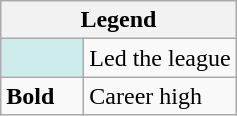<table class="wikitable mw-collapsible mw-collapsed">
<tr>
<th colspan="2">Legend</th>
</tr>
<tr>
<td style="background:#cfecec; width:3em;"></td>
<td>Led the league</td>
</tr>
<tr>
<td><strong>Bold</strong></td>
<td>Career high</td>
</tr>
</table>
